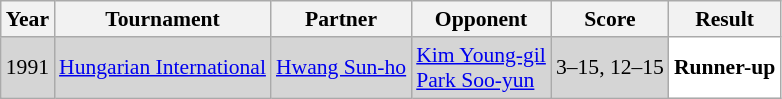<table class="sortable wikitable" style="font-size: 90%;">
<tr>
<th>Year</th>
<th>Tournament</th>
<th>Partner</th>
<th>Opponent</th>
<th>Score</th>
<th>Result</th>
</tr>
<tr style="background:#D5D5D5">
<td align="center">1991</td>
<td align="left"><a href='#'>Hungarian International</a></td>
<td align="left"> <a href='#'>Hwang Sun-ho</a></td>
<td align="left"> <a href='#'>Kim Young-gil</a> <br>  <a href='#'>Park Soo-yun</a></td>
<td align="left">3–15, 12–15</td>
<td style="text-align:left; background:white"> <strong>Runner-up</strong></td>
</tr>
</table>
